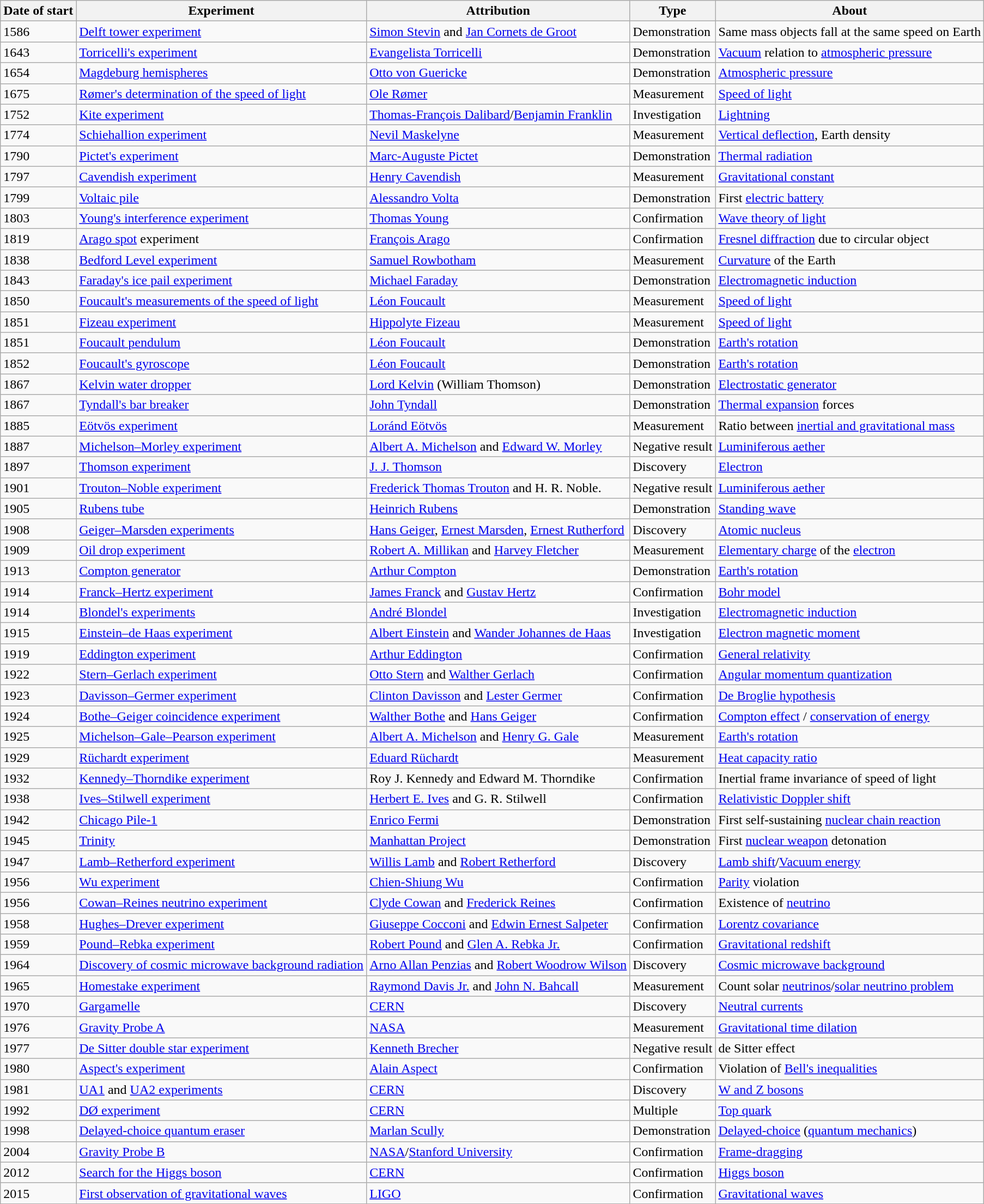<table class="wikitable">
<tr>
<th>Date of start</th>
<th>Experiment</th>
<th>Attribution</th>
<th>Type</th>
<th>About</th>
</tr>
<tr>
<td>1586</td>
<td><a href='#'>Delft tower experiment</a></td>
<td><a href='#'>Simon Stevin</a> and <a href='#'>Jan Cornets de Groot</a></td>
<td>Demonstration</td>
<td>Same mass objects fall at the same speed on Earth</td>
</tr>
<tr>
<td>1643</td>
<td><a href='#'>Torricelli's experiment</a></td>
<td><a href='#'>Evangelista Torricelli</a></td>
<td>Demonstration</td>
<td><a href='#'>Vacuum</a> relation to <a href='#'>atmospheric pressure</a></td>
</tr>
<tr>
<td>1654</td>
<td><a href='#'>Magdeburg hemispheres</a></td>
<td><a href='#'>Otto von Guericke</a></td>
<td>Demonstration</td>
<td><a href='#'>Atmospheric pressure</a></td>
</tr>
<tr>
<td>1675</td>
<td><a href='#'>Rømer's determination of the speed of light</a></td>
<td><a href='#'>Ole Rømer</a></td>
<td>Measurement</td>
<td><a href='#'>Speed of light</a></td>
</tr>
<tr>
<td>1752</td>
<td><a href='#'>Kite experiment</a></td>
<td><a href='#'>Thomas-François Dalibard</a>/<a href='#'>Benjamin Franklin</a></td>
<td>Investigation</td>
<td><a href='#'>Lightning</a></td>
</tr>
<tr>
<td>1774</td>
<td><a href='#'>Schiehallion experiment</a></td>
<td><a href='#'>Nevil Maskelyne</a></td>
<td>Measurement</td>
<td><a href='#'>Vertical deflection</a>, Earth density</td>
</tr>
<tr>
<td>1790</td>
<td><a href='#'>Pictet's experiment</a></td>
<td><a href='#'>Marc-Auguste Pictet</a></td>
<td>Demonstration</td>
<td><a href='#'>Thermal radiation</a></td>
</tr>
<tr>
<td>1797</td>
<td><a href='#'>Cavendish experiment</a></td>
<td><a href='#'>Henry Cavendish</a></td>
<td>Measurement</td>
<td><a href='#'>Gravitational constant</a></td>
</tr>
<tr>
<td>1799</td>
<td><a href='#'>Voltaic pile</a></td>
<td><a href='#'>Alessandro Volta</a></td>
<td>Demonstration</td>
<td>First <a href='#'>electric battery</a></td>
</tr>
<tr>
<td>1803</td>
<td><a href='#'>Young's interference experiment</a></td>
<td><a href='#'>Thomas Young</a></td>
<td>Confirmation</td>
<td><a href='#'>Wave theory of light</a></td>
</tr>
<tr>
<td>1819</td>
<td><a href='#'>Arago spot</a> experiment</td>
<td><a href='#'>François Arago</a></td>
<td>Confirmation</td>
<td><a href='#'>Fresnel diffraction</a> due to circular object</td>
</tr>
<tr>
<td>1838</td>
<td><a href='#'>Bedford Level experiment</a></td>
<td><a href='#'>Samuel Rowbotham</a></td>
<td>Measurement</td>
<td><a href='#'>Curvature</a> of the Earth</td>
</tr>
<tr>
<td>1843</td>
<td><a href='#'>Faraday's ice pail experiment</a></td>
<td><a href='#'>Michael Faraday</a></td>
<td>Demonstration</td>
<td><a href='#'>Electromagnetic induction</a></td>
</tr>
<tr>
<td>1850</td>
<td><a href='#'>Foucault's measurements of the speed of light</a></td>
<td><a href='#'>Léon Foucault</a></td>
<td>Measurement</td>
<td><a href='#'>Speed of light</a></td>
</tr>
<tr>
<td>1851</td>
<td><a href='#'>Fizeau experiment</a></td>
<td><a href='#'>Hippolyte Fizeau</a></td>
<td>Measurement</td>
<td><a href='#'>Speed of light</a></td>
</tr>
<tr>
<td>1851</td>
<td><a href='#'>Foucault pendulum</a></td>
<td><a href='#'>Léon Foucault</a></td>
<td>Demonstration</td>
<td><a href='#'>Earth's rotation</a></td>
</tr>
<tr>
<td>1852</td>
<td><a href='#'>Foucault's gyroscope</a></td>
<td><a href='#'>Léon Foucault</a></td>
<td>Demonstration</td>
<td><a href='#'>Earth's rotation</a></td>
</tr>
<tr>
<td>1867</td>
<td><a href='#'>Kelvin water dropper</a></td>
<td><a href='#'>Lord Kelvin</a> (William Thomson)</td>
<td>Demonstration</td>
<td><a href='#'>Electrostatic generator</a></td>
</tr>
<tr>
<td>1867</td>
<td><a href='#'>Tyndall's bar breaker</a></td>
<td><a href='#'>John Tyndall</a></td>
<td>Demonstration</td>
<td><a href='#'>Thermal expansion</a> forces</td>
</tr>
<tr>
<td>1885</td>
<td><a href='#'>Eötvös experiment</a></td>
<td><a href='#'>Loránd Eötvös</a></td>
<td>Measurement</td>
<td>Ratio between <a href='#'>inertial and gravitational mass</a></td>
</tr>
<tr>
<td>1887</td>
<td><a href='#'>Michelson–Morley experiment</a></td>
<td><a href='#'>Albert A. Michelson</a> and <a href='#'>Edward W. Morley</a></td>
<td>Negative result</td>
<td><a href='#'>Luminiferous aether</a></td>
</tr>
<tr>
<td>1897</td>
<td><a href='#'>Thomson experiment</a></td>
<td><a href='#'>J. J. Thomson</a></td>
<td>Discovery</td>
<td><a href='#'>Electron</a></td>
</tr>
<tr>
<td>1901</td>
<td><a href='#'>Trouton–Noble experiment</a></td>
<td><a href='#'>Frederick Thomas Trouton</a> and H. R. Noble.</td>
<td>Negative result</td>
<td><a href='#'>Luminiferous aether</a></td>
</tr>
<tr>
<td>1905</td>
<td><a href='#'>Rubens tube</a></td>
<td><a href='#'>Heinrich Rubens</a></td>
<td>Demonstration</td>
<td><a href='#'>Standing wave</a></td>
</tr>
<tr>
<td>1908</td>
<td><a href='#'>Geiger–Marsden experiments</a></td>
<td><a href='#'>Hans Geiger</a>, <a href='#'>Ernest Marsden</a>, <a href='#'>Ernest Rutherford</a></td>
<td>Discovery</td>
<td><a href='#'>Atomic nucleus</a></td>
</tr>
<tr>
<td>1909</td>
<td><a href='#'>Oil drop experiment</a></td>
<td><a href='#'>Robert A. Millikan</a> and <a href='#'>Harvey Fletcher</a></td>
<td>Measurement</td>
<td><a href='#'>Elementary charge</a> of the <a href='#'>electron</a></td>
</tr>
<tr>
<td>1913</td>
<td><a href='#'>Compton generator</a></td>
<td><a href='#'>Arthur Compton</a></td>
<td>Demonstration</td>
<td><a href='#'>Earth's rotation</a></td>
</tr>
<tr>
<td>1914</td>
<td><a href='#'>Franck–Hertz experiment</a></td>
<td><a href='#'>James Franck</a> and <a href='#'>Gustav Hertz</a></td>
<td>Confirmation</td>
<td><a href='#'>Bohr model</a></td>
</tr>
<tr>
<td>1914</td>
<td><a href='#'>Blondel's experiments</a></td>
<td><a href='#'>André Blondel</a></td>
<td>Investigation</td>
<td><a href='#'>Electromagnetic induction</a></td>
</tr>
<tr>
<td>1915</td>
<td><a href='#'>Einstein–de Haas experiment</a></td>
<td><a href='#'>Albert Einstein</a> and <a href='#'>Wander Johannes de Haas</a></td>
<td>Investigation</td>
<td><a href='#'>Electron magnetic moment</a></td>
</tr>
<tr>
<td>1919</td>
<td><a href='#'>Eddington experiment</a></td>
<td><a href='#'>Arthur Eddington</a></td>
<td>Confirmation</td>
<td><a href='#'>General relativity</a></td>
</tr>
<tr>
<td>1922</td>
<td><a href='#'>Stern–Gerlach experiment</a></td>
<td><a href='#'>Otto Stern</a> and <a href='#'>Walther Gerlach</a></td>
<td>Confirmation</td>
<td><a href='#'>Angular momentum quantization</a></td>
</tr>
<tr>
<td>1923</td>
<td><a href='#'>Davisson–Germer experiment</a></td>
<td><a href='#'>Clinton Davisson</a> and <a href='#'>Lester Germer</a></td>
<td>Confirmation</td>
<td><a href='#'>De Broglie hypothesis</a></td>
</tr>
<tr>
<td>1924</td>
<td><a href='#'>Bothe–Geiger coincidence experiment</a></td>
<td><a href='#'>Walther Bothe</a> and <a href='#'>Hans Geiger</a></td>
<td>Confirmation</td>
<td><a href='#'>Compton effect</a> / <a href='#'>conservation of energy</a></td>
</tr>
<tr>
<td>1925</td>
<td><a href='#'>Michelson–Gale–Pearson experiment</a></td>
<td><a href='#'>Albert A. Michelson</a> and <a href='#'>Henry G. Gale</a></td>
<td>Measurement</td>
<td><a href='#'>Earth's rotation</a></td>
</tr>
<tr>
<td>1929</td>
<td><a href='#'>Rüchardt experiment</a></td>
<td><a href='#'>Eduard Rüchardt</a></td>
<td>Measurement</td>
<td><a href='#'>Heat capacity ratio</a></td>
</tr>
<tr>
<td>1932</td>
<td><a href='#'>Kennedy–Thorndike experiment</a></td>
<td>Roy J. Kennedy and Edward M. Thorndike</td>
<td>Confirmation</td>
<td>Inertial frame invariance of speed of light</td>
</tr>
<tr>
<td>1938</td>
<td><a href='#'>Ives–Stilwell experiment</a></td>
<td><a href='#'>Herbert E. Ives</a> and G. R. Stilwell</td>
<td>Confirmation</td>
<td><a href='#'>Relativistic Doppler shift</a></td>
</tr>
<tr>
<td>1942</td>
<td><a href='#'>Chicago Pile-1</a></td>
<td><a href='#'>Enrico Fermi</a></td>
<td>Demonstration</td>
<td>First self-sustaining <a href='#'>nuclear chain reaction</a></td>
</tr>
<tr>
<td>1945</td>
<td><a href='#'>Trinity</a></td>
<td><a href='#'>Manhattan Project</a></td>
<td>Demonstration</td>
<td>First <a href='#'>nuclear weapon</a> detonation</td>
</tr>
<tr>
<td>1947</td>
<td><a href='#'>Lamb–Retherford experiment</a></td>
<td><a href='#'>Willis Lamb</a> and <a href='#'>Robert Retherford</a></td>
<td>Discovery</td>
<td><a href='#'>Lamb shift</a>/<a href='#'>Vacuum energy</a></td>
</tr>
<tr>
<td>1956</td>
<td><a href='#'>Wu experiment</a></td>
<td><a href='#'>Chien-Shiung Wu</a></td>
<td>Confirmation</td>
<td><a href='#'>Parity</a> violation</td>
</tr>
<tr>
<td>1956</td>
<td><a href='#'>Cowan–Reines neutrino experiment</a></td>
<td><a href='#'>Clyde Cowan</a> and <a href='#'>Frederick Reines</a></td>
<td>Confirmation</td>
<td>Existence of <a href='#'>neutrino</a></td>
</tr>
<tr>
<td>1958</td>
<td><a href='#'>Hughes–Drever experiment</a></td>
<td><a href='#'>Giuseppe Cocconi</a> and <a href='#'>Edwin Ernest Salpeter</a></td>
<td>Confirmation</td>
<td><a href='#'>Lorentz covariance</a></td>
</tr>
<tr>
<td>1959</td>
<td><a href='#'>Pound–Rebka experiment</a></td>
<td><a href='#'>Robert Pound</a> and <a href='#'>Glen A. Rebka Jr.</a></td>
<td>Confirmation</td>
<td><a href='#'>Gravitational redshift</a></td>
</tr>
<tr>
<td>1964</td>
<td><a href='#'>Discovery of cosmic microwave background radiation</a></td>
<td><a href='#'>Arno Allan Penzias</a> and <a href='#'>Robert Woodrow Wilson</a></td>
<td>Discovery</td>
<td><a href='#'>Cosmic microwave background</a></td>
</tr>
<tr>
<td>1965</td>
<td><a href='#'>Homestake experiment</a></td>
<td><a href='#'>Raymond Davis Jr.</a> and <a href='#'>John N. Bahcall</a></td>
<td>Measurement</td>
<td>Count solar <a href='#'>neutrinos</a>/<a href='#'>solar neutrino problem</a></td>
</tr>
<tr>
<td>1970</td>
<td><a href='#'>Gargamelle</a></td>
<td><a href='#'>CERN</a></td>
<td>Discovery</td>
<td><a href='#'>Neutral currents</a></td>
</tr>
<tr>
<td>1976</td>
<td><a href='#'>Gravity Probe A</a></td>
<td><a href='#'>NASA</a></td>
<td>Measurement</td>
<td><a href='#'>Gravitational time dilation</a></td>
</tr>
<tr>
<td>1977</td>
<td><a href='#'>De Sitter double star experiment</a></td>
<td><a href='#'>Kenneth Brecher</a></td>
<td>Negative result</td>
<td>de Sitter effect</td>
</tr>
<tr>
<td>1980</td>
<td><a href='#'>Aspect's experiment</a></td>
<td><a href='#'>Alain Aspect</a></td>
<td>Confirmation</td>
<td>Violation of <a href='#'>Bell's inequalities</a></td>
</tr>
<tr>
<td>1981</td>
<td><a href='#'>UA1</a> and <a href='#'>UA2 experiments</a></td>
<td><a href='#'>CERN</a></td>
<td>Discovery</td>
<td><a href='#'>W and Z bosons</a></td>
</tr>
<tr>
<td>1992</td>
<td><a href='#'>DØ experiment</a></td>
<td><a href='#'>CERN</a></td>
<td>Multiple</td>
<td><a href='#'>Top quark</a></td>
</tr>
<tr>
<td>1998</td>
<td><a href='#'>Delayed-choice quantum eraser</a></td>
<td><a href='#'>Marlan Scully</a></td>
<td>Demonstration</td>
<td><a href='#'>Delayed-choice</a> (<a href='#'>quantum mechanics</a>)</td>
</tr>
<tr>
<td>2004</td>
<td><a href='#'>Gravity Probe B</a></td>
<td><a href='#'>NASA</a>/<a href='#'>Stanford University</a></td>
<td>Confirmation</td>
<td><a href='#'>Frame-dragging</a></td>
</tr>
<tr>
<td>2012</td>
<td><a href='#'>Search for the Higgs boson</a></td>
<td><a href='#'>CERN</a></td>
<td>Confirmation</td>
<td><a href='#'>Higgs boson</a></td>
</tr>
<tr>
<td>2015</td>
<td><a href='#'>First observation of gravitational waves</a></td>
<td><a href='#'>LIGO</a></td>
<td>Confirmation</td>
<td><a href='#'>Gravitational waves</a></td>
</tr>
</table>
